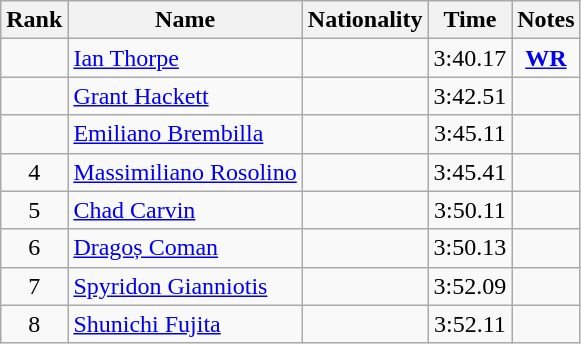<table class="wikitable sortable" style="text-align:center">
<tr>
<th>Rank</th>
<th>Name</th>
<th>Nationality</th>
<th>Time</th>
<th>Notes</th>
</tr>
<tr>
<td></td>
<td align=left><a href='#'>Ian Thorpe</a></td>
<td align=left></td>
<td>3:40.17</td>
<td><strong><a href='#'>WR</a> </strong></td>
</tr>
<tr>
<td></td>
<td align=left><a href='#'>Grant Hackett</a></td>
<td align=left></td>
<td>3:42.51</td>
<td><strong> </strong></td>
</tr>
<tr>
<td></td>
<td align=left><a href='#'>Emiliano Brembilla</a></td>
<td align=left></td>
<td>3:45.11</td>
<td></td>
</tr>
<tr>
<td>4</td>
<td align=left><a href='#'>Massimiliano Rosolino</a></td>
<td align=left></td>
<td>3:45.41</td>
<td></td>
</tr>
<tr>
<td>5</td>
<td align=left><a href='#'>Chad Carvin</a></td>
<td align=left></td>
<td>3:50.11</td>
<td><strong> </strong></td>
</tr>
<tr>
<td>6</td>
<td align=left><a href='#'>Dragoș Coman</a></td>
<td align=left></td>
<td>3:50.13</td>
<td></td>
</tr>
<tr>
<td>7</td>
<td align=left><a href='#'>Spyridon Gianniotis</a></td>
<td align=left></td>
<td>3:52.09</td>
<td></td>
</tr>
<tr>
<td>8</td>
<td align=left><a href='#'>Shunichi Fujita</a></td>
<td align=left></td>
<td>3:52.11</td>
<td></td>
</tr>
</table>
